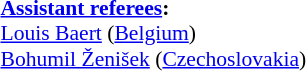<table style="width:100%; font-size:90%;">
<tr>
<td><br><strong><a href='#'>Assistant referees</a>:</strong>
<br><a href='#'>Louis Baert</a> (<a href='#'>Belgium</a>)
<br><a href='#'>Bohumil Ženišek</a> (<a href='#'>Czechoslovakia</a>)</td>
</tr>
</table>
